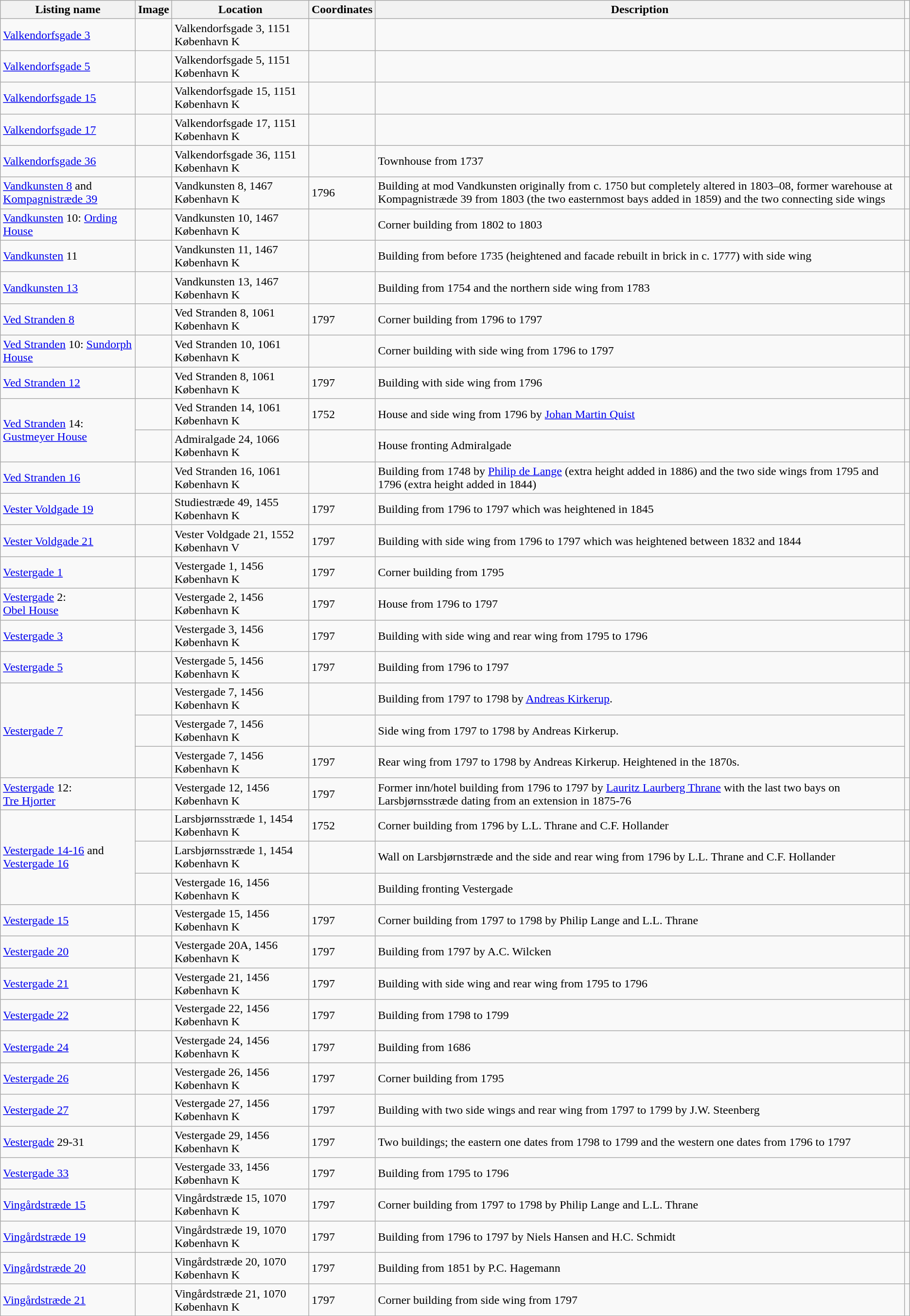<table class="wikitable sortable">
<tr>
<th>Listing name</th>
<th>Image</th>
<th>Location</th>
<th>Coordinates</th>
<th>Description</th>
</tr>
<tr>
<td><a href='#'>Valkendorfsgade 3</a></td>
<td></td>
<td>Valkendorfsgade 3, 1151 København K</td>
<td></td>
<td></td>
<td></td>
</tr>
<tr>
<td><a href='#'>Valkendorfsgade 5</a></td>
<td></td>
<td>Valkendorfsgade 5, 1151 København K</td>
<td></td>
<td></td>
<td></td>
</tr>
<tr>
<td><a href='#'>Valkendorfsgade 15</a></td>
<td></td>
<td>Valkendorfsgade 15, 1151 København K</td>
<td></td>
<td></td>
<td></td>
</tr>
<tr>
<td><a href='#'>Valkendorfsgade 17</a></td>
<td></td>
<td>Valkendorfsgade 17, 1151 København K</td>
<td></td>
<td></td>
<td></td>
</tr>
<tr>
<td><a href='#'>Valkendorfsgade 36</a></td>
<td></td>
<td>Valkendorfsgade 36, 1151 København K</td>
<td></td>
<td>Townhouse from 1737</td>
<td></td>
</tr>
<tr>
<td><a href='#'>Vandkunsten 8</a> and <a href='#'>Kompagnistræde 39</a></td>
<td></td>
<td>Vandkunsten 8, 1467 København K</td>
<td>1796</td>
<td>Building at mod Vandkunsten originally from c. 1750 but completely altered in 1803–08, former warehouse at Kompagnistræde 39 from 1803 (the two easternmost bays added in 1859) and the two connecting side wings</td>
<td></td>
</tr>
<tr>
<td><a href='#'>Vandkunsten</a> 10: <a href='#'>Ording House</a></td>
<td></td>
<td>Vandkunsten 10, 1467 København K</td>
<td></td>
<td>Corner building from 1802 to 1803</td>
<td></td>
</tr>
<tr>
<td><a href='#'>Vandkunsten</a> 11</td>
<td></td>
<td>Vandkunsten 11, 1467 København K</td>
<td></td>
<td>Building from before 1735 (heightened and facade rebuilt in brick in c. 1777) with side wing</td>
<td></td>
</tr>
<tr>
<td><a href='#'>Vandkunsten 13</a></td>
<td></td>
<td>Vandkunsten 13, 1467 København K</td>
<td></td>
<td>Building from 1754 and the northern side wing from 1783</td>
<td></td>
</tr>
<tr>
<td><a href='#'>Ved Stranden 8</a></td>
<td></td>
<td>Ved Stranden 8, 1061 København K</td>
<td>1797</td>
<td>Corner building from 1796 to 1797</td>
<td></td>
</tr>
<tr>
<td><a href='#'>Ved Stranden</a> 10: <a href='#'>Sundorph House</a></td>
<td></td>
<td>Ved Stranden 10, 1061 København K</td>
<td></td>
<td>Corner building with side wing from 1796 to 1797</td>
<td></td>
</tr>
<tr>
<td><a href='#'>Ved Stranden 12</a></td>
<td></td>
<td>Ved Stranden 8, 1061 København K</td>
<td>1797</td>
<td>Building with side wing from 1796</td>
<td></td>
</tr>
<tr>
<td rowspan="2"><a href='#'>Ved Stranden</a> 14: <br><a href='#'>Gustmeyer House</a></td>
<td></td>
<td>Ved Stranden 14, 1061 København K</td>
<td>1752</td>
<td>House and side wing from 1796 by <a href='#'>Johan Martin Quist</a></td>
<td></td>
</tr>
<tr>
<td></td>
<td>Admiralgade 24, 1066 København K</td>
<td></td>
<td>House fronting Admiralgade</td>
<td></td>
</tr>
<tr>
<td><a href='#'>Ved Stranden 16</a></td>
<td></td>
<td>Ved Stranden 16, 1061 København K</td>
<td></td>
<td>Building from 1748 by <a href='#'>Philip de Lange</a> (extra height added in 1886) and the two side wings from 1795 and 1796 (extra height added in 1844)</td>
<td></td>
</tr>
<tr>
<td><a href='#'>Vester Voldgade 19</a></td>
<td></td>
<td>Studiestræde 49, 1455 København K</td>
<td>1797</td>
<td>Building from 1796 to 1797 which was heightened in 1845</td>
</tr>
<tr>
<td><a href='#'>Vester Voldgade 21</a></td>
<td></td>
<td>Vester Voldgade 21, 1552 København V</td>
<td>1797</td>
<td>Building with side wing from 1796 to 1797 which was heightened between 1832 and 1844</td>
</tr>
<tr>
<td><a href='#'>Vestergade 1</a></td>
<td></td>
<td>Vestergade 1, 1456 København K</td>
<td>1797</td>
<td>Corner building from 1795</td>
<td></td>
</tr>
<tr>
<td><a href='#'>Vestergade</a> 2:<br><a href='#'>Obel House</a></td>
<td></td>
<td>Vestergade 2, 1456 København K</td>
<td>1797</td>
<td>House from 1796 to 1797</td>
<td></td>
</tr>
<tr>
<td><a href='#'>Vestergade 3</a></td>
<td></td>
<td>Vestergade 3, 1456 København K</td>
<td>1797</td>
<td>Building with side wing and rear wing from 1795 to 1796</td>
<td></td>
</tr>
<tr>
<td><a href='#'>Vestergade 5</a></td>
<td></td>
<td>Vestergade 5, 1456 København K</td>
<td>1797</td>
<td>Building from 1796 to 1797</td>
<td></td>
</tr>
<tr>
<td rowspan="3"><a href='#'>Vestergade 7</a></td>
<td></td>
<td>Vestergade 7, 1456 København K</td>
<td></td>
<td>Building from 1797 to 1798 by <a href='#'>Andreas Kirkerup</a>.</td>
</tr>
<tr>
<td></td>
<td>Vestergade 7, 1456 København K</td>
<td></td>
<td>Side wing from 1797 to 1798 by Andreas Kirkerup.</td>
</tr>
<tr>
<td></td>
<td>Vestergade 7, 1456 København K</td>
<td>1797</td>
<td>Rear wing from 1797 to 1798 by Andreas Kirkerup. Heightened in the 1870s.</td>
</tr>
<tr>
<td><a href='#'>Vestergade</a> 12:<br><a href='#'>Tre Hjorter</a></td>
<td></td>
<td>Vestergade 12, 1456 København K</td>
<td>1797</td>
<td>Former inn/hotel building from 1796 to 1797 by <a href='#'>Lauritz Laurberg Thrane</a> with the last two bays on Larsbjørnsstræde dating from an extension in 1875-76</td>
<td></td>
</tr>
<tr>
<td rowspan="3"><a href='#'>Vestergade 14-16</a> and <a href='#'>Vestergade 16</a></td>
<td></td>
<td>Larsbjørnsstræde 1, 1454 København K</td>
<td>1752</td>
<td>Corner building from 1796 by L.L. Thrane and C.F. Hollander</td>
<td></td>
</tr>
<tr>
<td></td>
<td>Larsbjørnsstræde 1, 1454 København K</td>
<td></td>
<td>Wall on Larsbjørnstræde and the side and rear wing from 1796 by L.L. Thrane and C.F. Hollander</td>
<td></td>
</tr>
<tr>
<td></td>
<td>Vestergade 16, 1456 København K</td>
<td></td>
<td>Building fronting Vestergade</td>
<td></td>
</tr>
<tr>
<td><a href='#'>Vestergade 15</a></td>
<td></td>
<td>Vestergade 15, 1456 København K</td>
<td>1797</td>
<td>Corner building from 1797 to 1798 by Philip Lange and L.L. Thrane</td>
<td></td>
</tr>
<tr>
<td><a href='#'>Vestergade 20</a></td>
<td></td>
<td>Vestergade 20A, 1456 København K</td>
<td>1797</td>
<td>Building from 1797 by A.C. Wilcken</td>
<td></td>
</tr>
<tr>
<td><a href='#'>Vestergade 21</a></td>
<td></td>
<td>Vestergade 21, 1456 København K</td>
<td>1797</td>
<td>Building with side wing and rear wing from 1795 to 1796</td>
<td></td>
</tr>
<tr>
<td><a href='#'>Vestergade 22</a></td>
<td></td>
<td>Vestergade 22, 1456 København K</td>
<td>1797</td>
<td>Building from 1798 to 1799</td>
<td></td>
</tr>
<tr>
<td><a href='#'>Vestergade 24</a></td>
<td></td>
<td>Vestergade 24, 1456 København K</td>
<td>1797</td>
<td>Building from 1686</td>
<td></td>
</tr>
<tr>
<td><a href='#'>Vestergade 26</a></td>
<td></td>
<td>Vestergade 26, 1456 København K</td>
<td>1797</td>
<td>Corner building from 1795</td>
<td></td>
</tr>
<tr>
<td><a href='#'>Vestergade 27</a></td>
<td></td>
<td>Vestergade 27, 1456 København K</td>
<td>1797</td>
<td>Building with two side wings and rear wing from 1797 to 1799 by J.W. Steenberg</td>
<td></td>
</tr>
<tr>
<td><a href='#'>Vestergade</a> 29-31</td>
<td></td>
<td>Vestergade 29, 1456 København K</td>
<td>1797</td>
<td>Two buildings; the eastern one dates from 1798 to 1799 and the western one dates from 1796 to 1797</td>
<td></td>
</tr>
<tr>
<td><a href='#'>Vestergade 33</a></td>
<td></td>
<td>Vestergade 33, 1456 København K</td>
<td>1797</td>
<td>Building from 1795 to 1796</td>
<td></td>
</tr>
<tr>
<td><a href='#'>Vingårdstræde 15</a></td>
<td></td>
<td>Vingårdstræde 15, 1070 København K</td>
<td>1797</td>
<td>Corner building from 1797 to 1798 by Philip Lange and L.L. Thrane</td>
<td></td>
</tr>
<tr>
<td><a href='#'>Vingårdstræde 19</a></td>
<td></td>
<td>Vingårdstræde 19, 1070 København K</td>
<td>1797</td>
<td>Building from 1796 to 1797 by Niels Hansen and H.C. Schmidt</td>
<td></td>
</tr>
<tr>
<td><a href='#'>Vingårdstræde 20</a></td>
<td></td>
<td>Vingårdstræde 20, 1070 København K</td>
<td>1797</td>
<td>Building from 1851 by P.C. Hagemann</td>
<td></td>
</tr>
<tr>
<td><a href='#'>Vingårdstræde 21</a></td>
<td></td>
<td>Vingårdstræde 21, 1070 København K</td>
<td>1797</td>
<td>Corner building from side wing from 1797</td>
<td></td>
</tr>
<tr>
</tr>
</table>
